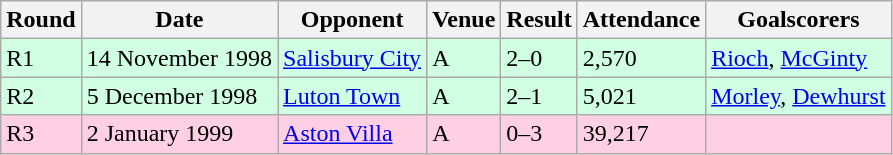<table class="wikitable">
<tr>
<th>Round</th>
<th>Date</th>
<th>Opponent</th>
<th>Venue</th>
<th>Result</th>
<th>Attendance</th>
<th>Goalscorers</th>
</tr>
<tr style="background-color: #d0ffe3;">
<td>R1</td>
<td>14 November 1998</td>
<td><a href='#'>Salisbury City</a></td>
<td>A</td>
<td>2–0</td>
<td>2,570</td>
<td><a href='#'>Rioch</a>, <a href='#'>McGinty</a></td>
</tr>
<tr style="background-color: #d0ffe3;">
<td>R2</td>
<td>5 December 1998</td>
<td><a href='#'>Luton Town</a></td>
<td>A</td>
<td>2–1</td>
<td>5,021</td>
<td><a href='#'>Morley</a>, <a href='#'>Dewhurst</a></td>
</tr>
<tr style="background-color: #ffd0e3;">
<td>R3</td>
<td>2 January 1999</td>
<td><a href='#'>Aston Villa</a></td>
<td>A</td>
<td>0–3</td>
<td>39,217</td>
<td></td>
</tr>
</table>
